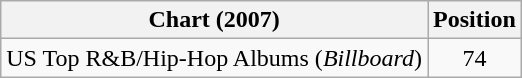<table class="wikitable">
<tr>
<th>Chart (2007)</th>
<th>Position</th>
</tr>
<tr>
<td>US Top R&B/Hip-Hop Albums (<em>Billboard</em>)</td>
<td align="center">74</td>
</tr>
</table>
